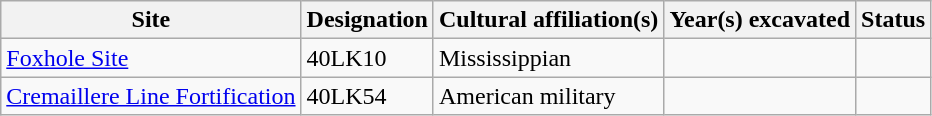<table class="wikitable">
<tr>
<th>Site</th>
<th>Designation</th>
<th>Cultural affiliation(s)</th>
<th>Year(s) excavated</th>
<th>Status</th>
</tr>
<tr>
<td><a href='#'>Foxhole Site</a></td>
<td>40LK10</td>
<td>Mississippian</td>
<td></td>
<td></td>
</tr>
<tr>
<td><a href='#'>Cremaillere Line Fortification</a></td>
<td>40LK54</td>
<td>American military</td>
<td></td>
<td></td>
</tr>
</table>
